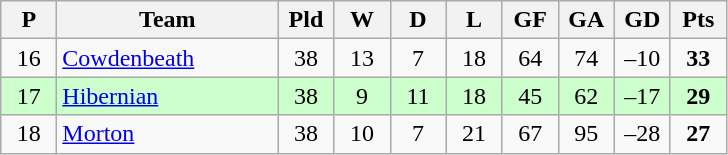<table class="wikitable" style="text-align: center;">
<tr>
<th width=30>P</th>
<th width=140>Team</th>
<th width=30>Pld</th>
<th width=30>W</th>
<th width=30>D</th>
<th width=30>L</th>
<th width=30>GF</th>
<th width=30>GA</th>
<th width=30>GD</th>
<th width=30>Pts</th>
</tr>
<tr>
<td>16</td>
<td align=left><a href='#'>Cowdenbeath</a></td>
<td>38</td>
<td>13</td>
<td>7</td>
<td>18</td>
<td>64</td>
<td>74</td>
<td>–10</td>
<td><strong>33</strong></td>
</tr>
<tr style="background:#ccffcc;">
<td>17</td>
<td align=left><a href='#'>Hibernian</a></td>
<td>38</td>
<td>9</td>
<td>11</td>
<td>18</td>
<td>45</td>
<td>62</td>
<td>–17</td>
<td><strong>29</strong></td>
</tr>
<tr>
<td>18</td>
<td align=left><a href='#'>Morton</a></td>
<td>38</td>
<td>10</td>
<td>7</td>
<td>21</td>
<td>67</td>
<td>95</td>
<td>–28</td>
<td><strong>27</strong></td>
</tr>
</table>
